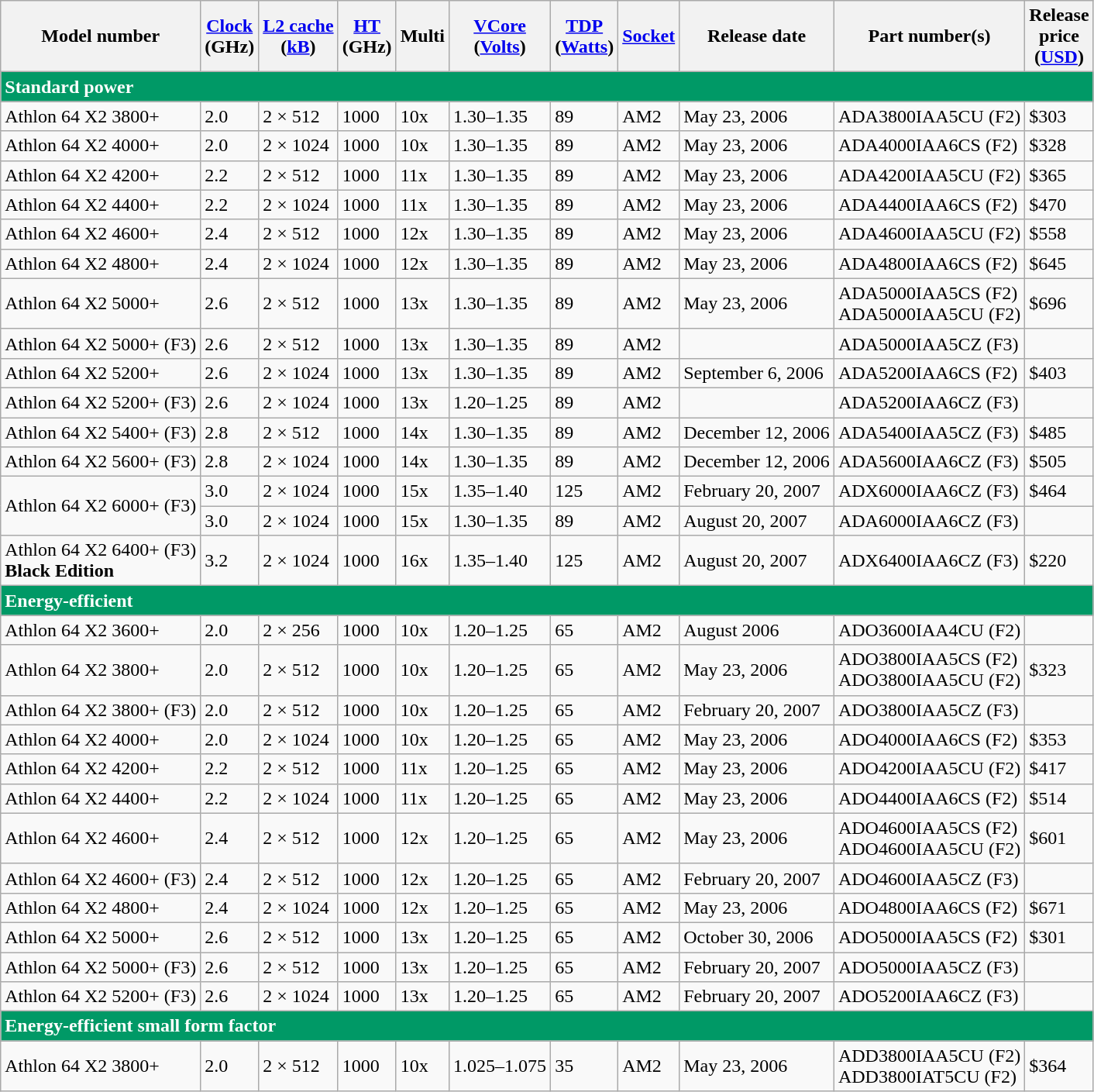<table class="wikitable">
<tr>
<th>Model number</th>
<th><a href='#'>Clock</a><br>(GHz)</th>
<th><a href='#'>L2 cache</a><br>(<a href='#'>kB</a>)</th>
<th><a href='#'>HT</a><br>(GHz)</th>
<th>Multi</th>
<th><a href='#'>VCore</a><br>(<a href='#'>Volts</a>)</th>
<th><a href='#'>TDP</a><br>(<a href='#'>Watts</a>)</th>
<th><a href='#'>Socket</a></th>
<th>Release date</th>
<th>Part number(s)</th>
<th>Release<br>price<br>(<a href='#'>USD</a>)</th>
</tr>
<tr>
<td align="left" colspan="11" style="background:#009966;color: white"><strong>Standard power</strong></td>
</tr>
<tr>
<td>Athlon 64 X2 3800+</td>
<td>2.0</td>
<td>2 × 512</td>
<td>1000</td>
<td>10x</td>
<td>1.30–1.35</td>
<td>89</td>
<td>AM2</td>
<td>May 23, 2006</td>
<td>ADA3800IAA5CU (F2)</td>
<td>$303</td>
</tr>
<tr>
<td>Athlon 64 X2 4000+</td>
<td>2.0</td>
<td>2 × 1024</td>
<td>1000</td>
<td>10x</td>
<td>1.30–1.35</td>
<td>89</td>
<td>AM2</td>
<td>May 23, 2006</td>
<td>ADA4000IAA6CS (F2)</td>
<td>$328</td>
</tr>
<tr>
<td>Athlon 64 X2 4200+</td>
<td>2.2</td>
<td>2 × 512</td>
<td>1000</td>
<td>11x</td>
<td>1.30–1.35</td>
<td>89</td>
<td>AM2</td>
<td>May 23, 2006</td>
<td>ADA4200IAA5CU (F2)</td>
<td>$365</td>
</tr>
<tr>
<td>Athlon 64 X2 4400+</td>
<td>2.2</td>
<td>2 × 1024</td>
<td>1000</td>
<td>11x</td>
<td>1.30–1.35</td>
<td>89</td>
<td>AM2</td>
<td>May 23, 2006</td>
<td>ADA4400IAA6CS (F2)</td>
<td>$470</td>
</tr>
<tr>
<td>Athlon 64 X2 4600+</td>
<td>2.4</td>
<td>2 × 512</td>
<td>1000</td>
<td>12x</td>
<td>1.30–1.35</td>
<td>89</td>
<td>AM2</td>
<td>May 23, 2006</td>
<td>ADA4600IAA5CU (F2)</td>
<td>$558</td>
</tr>
<tr>
<td>Athlon 64 X2 4800+</td>
<td>2.4</td>
<td>2 × 1024</td>
<td>1000</td>
<td>12x</td>
<td>1.30–1.35</td>
<td>89</td>
<td>AM2</td>
<td>May 23, 2006</td>
<td>ADA4800IAA6CS (F2)</td>
<td>$645</td>
</tr>
<tr>
<td>Athlon 64 X2 5000+</td>
<td>2.6</td>
<td>2 × 512</td>
<td>1000</td>
<td>13x</td>
<td>1.30–1.35</td>
<td>89</td>
<td>AM2</td>
<td>May 23, 2006</td>
<td>ADA5000IAA5CS (F2)<br>ADA5000IAA5CU (F2)</td>
<td>$696</td>
</tr>
<tr>
<td>Athlon 64 X2 5000+ (F3)</td>
<td>2.6</td>
<td>2 × 512</td>
<td>1000</td>
<td>13x</td>
<td>1.30–1.35</td>
<td>89</td>
<td>AM2</td>
<td></td>
<td>ADA5000IAA5CZ (F3)</td>
<td></td>
</tr>
<tr>
<td>Athlon 64 X2 5200+</td>
<td>2.6</td>
<td>2 × 1024</td>
<td>1000</td>
<td>13x</td>
<td>1.30–1.35</td>
<td>89</td>
<td>AM2</td>
<td>September 6, 2006</td>
<td>ADA5200IAA6CS (F2)</td>
<td>$403</td>
</tr>
<tr>
<td>Athlon 64 X2 5200+ (F3)</td>
<td>2.6</td>
<td>2 × 1024</td>
<td>1000</td>
<td>13x</td>
<td>1.20–1.25</td>
<td>89</td>
<td>AM2</td>
<td></td>
<td>ADA5200IAA6CZ (F3)</td>
<td></td>
</tr>
<tr>
<td>Athlon 64 X2 5400+ (F3)</td>
<td>2.8</td>
<td>2 × 512</td>
<td>1000</td>
<td>14x</td>
<td>1.30–1.35</td>
<td>89</td>
<td>AM2</td>
<td>December 12, 2006</td>
<td>ADA5400IAA5CZ (F3)</td>
<td>$485</td>
</tr>
<tr>
<td>Athlon 64 X2 5600+ (F3)</td>
<td>2.8</td>
<td>2 × 1024</td>
<td>1000</td>
<td>14x</td>
<td>1.30–1.35</td>
<td>89</td>
<td>AM2</td>
<td>December 12, 2006</td>
<td>ADA5600IAA6CZ (F3)</td>
<td>$505</td>
</tr>
<tr>
<td rowspan="2">Athlon 64 X2 6000+ (F3)</td>
<td>3.0</td>
<td>2 × 1024</td>
<td>1000</td>
<td>15x</td>
<td>1.35–1.40</td>
<td>125</td>
<td>AM2</td>
<td>February 20, 2007</td>
<td>ADX6000IAA6CZ (F3)</td>
<td>$464</td>
</tr>
<tr>
<td>3.0</td>
<td>2 × 1024</td>
<td>1000</td>
<td>15x</td>
<td>1.30–1.35</td>
<td>89</td>
<td>AM2</td>
<td>August 20, 2007</td>
<td>ADA6000IAA6CZ (F3)</td>
<td></td>
</tr>
<tr>
<td>Athlon 64 X2 6400+ (F3)<br><strong>Black Edition</strong></td>
<td>3.2</td>
<td>2 × 1024</td>
<td>1000</td>
<td>16x</td>
<td>1.35–1.40</td>
<td>125</td>
<td>AM2</td>
<td>August 20, 2007</td>
<td>ADX6400IAA6CZ (F3)</td>
<td>$220</td>
</tr>
<tr>
<td align="left" colspan="11" style="background:#009966;color: white"><strong>Energy-efficient</strong></td>
</tr>
<tr>
<td>Athlon 64 X2 3600+</td>
<td>2.0</td>
<td>2 × 256</td>
<td>1000</td>
<td>10x</td>
<td>1.20–1.25</td>
<td>65</td>
<td>AM2</td>
<td>August 2006</td>
<td>ADO3600IAA4CU (F2)</td>
<td></td>
</tr>
<tr>
<td>Athlon 64 X2 3800+</td>
<td>2.0</td>
<td>2 × 512</td>
<td>1000</td>
<td>10x</td>
<td>1.20–1.25</td>
<td>65</td>
<td>AM2</td>
<td>May 23, 2006</td>
<td>ADO3800IAA5CS (F2)<br>ADO3800IAA5CU (F2)</td>
<td>$323</td>
</tr>
<tr>
<td>Athlon 64 X2 3800+ (F3)</td>
<td>2.0</td>
<td>2 × 512</td>
<td>1000</td>
<td>10x</td>
<td>1.20–1.25</td>
<td>65</td>
<td>AM2</td>
<td>February 20, 2007</td>
<td>ADO3800IAA5CZ (F3)</td>
<td></td>
</tr>
<tr>
<td>Athlon 64 X2 4000+</td>
<td>2.0</td>
<td>2 × 1024</td>
<td>1000</td>
<td>10x</td>
<td>1.20–1.25</td>
<td>65</td>
<td>AM2</td>
<td>May 23, 2006</td>
<td>ADO4000IAA6CS (F2)</td>
<td>$353</td>
</tr>
<tr>
<td>Athlon 64 X2 4200+</td>
<td>2.2</td>
<td>2 × 512</td>
<td>1000</td>
<td>11x</td>
<td>1.20–1.25</td>
<td>65</td>
<td>AM2</td>
<td>May 23, 2006</td>
<td>ADO4200IAA5CU (F2)</td>
<td>$417</td>
</tr>
<tr>
<td>Athlon 64 X2 4400+</td>
<td>2.2</td>
<td>2 × 1024</td>
<td>1000</td>
<td>11x</td>
<td>1.20–1.25</td>
<td>65</td>
<td>AM2</td>
<td>May 23, 2006</td>
<td>ADO4400IAA6CS (F2)</td>
<td>$514</td>
</tr>
<tr>
<td>Athlon 64 X2 4600+</td>
<td>2.4</td>
<td>2 × 512</td>
<td>1000</td>
<td>12x</td>
<td>1.20–1.25</td>
<td>65</td>
<td>AM2</td>
<td>May 23, 2006</td>
<td>ADO4600IAA5CS (F2)<br>ADO4600IAA5CU (F2)</td>
<td>$601</td>
</tr>
<tr>
<td>Athlon 64 X2 4600+ (F3)</td>
<td>2.4</td>
<td>2 × 512</td>
<td>1000</td>
<td>12x</td>
<td>1.20–1.25</td>
<td>65</td>
<td>AM2</td>
<td>February 20, 2007</td>
<td>ADO4600IAA5CZ (F3)</td>
<td></td>
</tr>
<tr>
<td>Athlon 64 X2 4800+</td>
<td>2.4</td>
<td>2 × 1024</td>
<td>1000</td>
<td>12x</td>
<td>1.20–1.25</td>
<td>65</td>
<td>AM2</td>
<td>May 23, 2006</td>
<td>ADO4800IAA6CS (F2)</td>
<td>$671</td>
</tr>
<tr>
<td>Athlon 64 X2 5000+</td>
<td>2.6</td>
<td>2 × 512</td>
<td>1000</td>
<td>13x</td>
<td>1.20–1.25</td>
<td>65</td>
<td>AM2</td>
<td>October 30, 2006</td>
<td>ADO5000IAA5CS (F2)</td>
<td>$301</td>
</tr>
<tr>
<td>Athlon 64 X2 5000+ (F3)</td>
<td>2.6</td>
<td>2 × 512</td>
<td>1000</td>
<td>13x</td>
<td>1.20–1.25</td>
<td>65</td>
<td>AM2</td>
<td>February 20, 2007</td>
<td>ADO5000IAA5CZ (F3)</td>
<td></td>
</tr>
<tr>
<td>Athlon 64 X2 5200+ (F3)</td>
<td>2.6</td>
<td>2 × 1024</td>
<td>1000</td>
<td>13x</td>
<td>1.20–1.25</td>
<td>65</td>
<td>AM2</td>
<td>February 20, 2007</td>
<td>ADO5200IAA6CZ (F3)</td>
<td></td>
</tr>
<tr>
<td align="left" colspan="11" style="background:#009966;color: white"><strong>Energy-efficient small form factor</strong></td>
</tr>
<tr>
<td>Athlon 64 X2 3800+</td>
<td>2.0</td>
<td>2 × 512</td>
<td>1000</td>
<td>10x</td>
<td>1.025–1.075</td>
<td>35</td>
<td>AM2</td>
<td>May 23, 2006</td>
<td>ADD3800IAA5CU (F2)<br>ADD3800IAT5CU (F2)</td>
<td>$364</td>
</tr>
</table>
